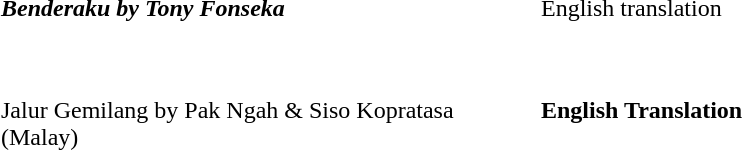<table>
<tr style="vertical-align:top">
<td><br><table>
<tr>
<td style="width:350px"><strong><em>Benderaku<em> by Tony Fonseka<strong></td>
</tr>
<tr>
<td style="width:350px"><br></td>
</tr>
</table>
</td>
<td><br><table>
<tr>
<td style="width:350px"></em></strong>English translation<strong><em></td>
</tr>
<tr>
<td style="width:350px"><br></td>
</tr>
</table>
</td>
</tr>
<tr style="vertical-align:top">
<td><br><table>
<tr>
<td style="width:350px"></em></strong>Jalur Gemilang</em> by Pak Ngah & Siso Kopratasa (Malay)</strong></td>
</tr>
<tr>
<td><br></td>
</tr>
</table>
</td>
<td><br><table>
<tr>
<td style="width:350px"><strong>English Translation</strong></td>
</tr>
<tr>
<td style="width:350px"><br></td>
</tr>
</table>
</td>
</tr>
</table>
